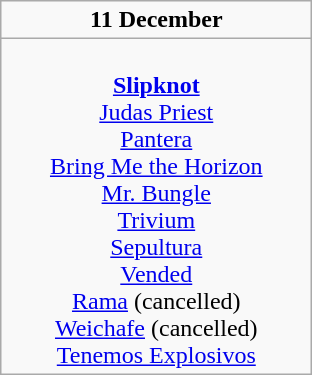<table class="wikitable">
<tr>
<td colspan="3" style="text-align:center;"><strong>11 December</strong></td>
</tr>
<tr>
<td style="text-align:center; vertical-align:top; width:200px;"><br><strong><a href='#'>Slipknot</a></strong><br>
<a href='#'>Judas Priest</a><br>
<a href='#'>Pantera</a><br>
<a href='#'>Bring Me the Horizon</a><br>
<a href='#'>Mr. Bungle</a><br>
<a href='#'>Trivium</a><br>
<a href='#'>Sepultura</a><br>
<a href='#'>Vended</a><br>
<a href='#'>Rama</a> (cancelled)<br>
<a href='#'>Weichafe</a> (cancelled)<br>
<a href='#'>Tenemos Explosivos</a><br></td>
</tr>
</table>
